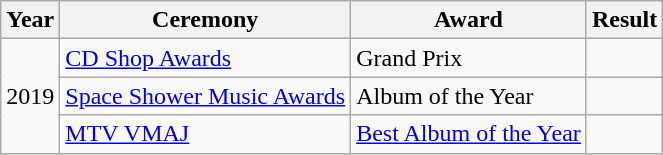<table class="wikitable">
<tr>
<th>Year</th>
<th>Ceremony</th>
<th>Award</th>
<th>Result</th>
</tr>
<tr>
<td rowspan="3">2019</td>
<td><a href='#'>CD Shop Awards</a></td>
<td>Grand Prix</td>
<td></td>
</tr>
<tr>
<td><a href='#'>Space Shower Music Awards</a></td>
<td>Album of the Year</td>
<td></td>
</tr>
<tr>
<td><a href='#'>MTV VMAJ</a></td>
<td><a href='#'>Best Album of the Year</a></td>
<td></td>
</tr>
</table>
